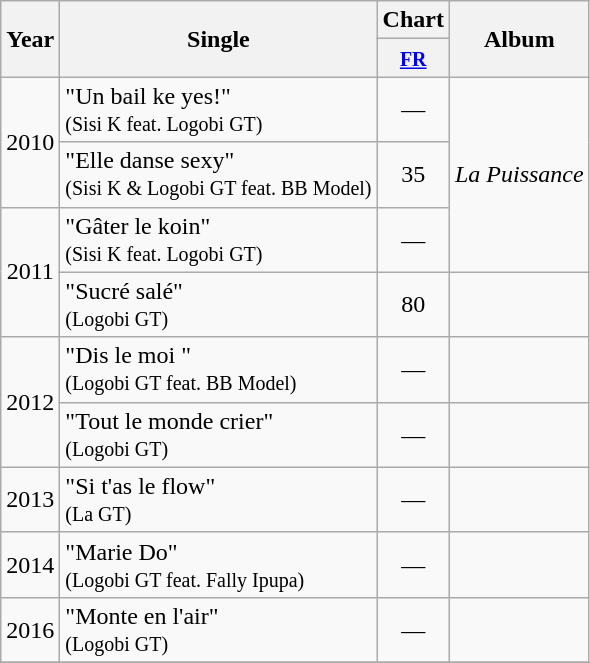<table class="wikitable">
<tr>
<th align="center" rowspan="2">Year</th>
<th align="center" rowspan="2">Single</th>
<th align="center" colspan="1">Chart</th>
<th align="center" rowspan="2">Album</th>
</tr>
<tr>
<th width="30"><small><a href='#'>FR</a></small></th>
</tr>
<tr>
<td align="center" rowspan="2">2010</td>
<td>"Un bail ke yes!"<br><small>(Sisi K feat. Logobi GT)</small></td>
<td align="center">—</td>
<td align="center" rowspan="3"><em>La Puissance</em></td>
</tr>
<tr>
<td>"Elle danse sexy" <br><small>(Sisi K & Logobi GT feat. BB Model)</small></td>
<td align="center">35</td>
</tr>
<tr>
<td align="center" rowspan="2">2011</td>
<td>"Gâter le koin"<br><small>(Sisi K feat. Logobi GT)</small></td>
<td align="center">—</td>
</tr>
<tr>
<td>"Sucré salé"<br><small>(Logobi GT)</small></td>
<td align="center">80</td>
<td align="center" rowspan="1"></td>
</tr>
<tr>
<td align="center" rowspan="2">2012</td>
<td>"Dis le moi "<br><small>(Logobi GT feat. BB Model)</small></td>
<td align="center">—</td>
<td align="center" rowspan="1"></td>
</tr>
<tr>
<td>"Tout le monde crier"<br><small>(Logobi GT)</small></td>
<td align="center">—</td>
<td align="center" rowspan="1"></td>
</tr>
<tr>
<td align="center" rowspan="1">2013</td>
<td>"Si t'as le flow"<br><small>(La GT)</small></td>
<td align="center">—</td>
<td align="center" rowspan="1"></td>
</tr>
<tr>
<td align="center" rowspan="1">2014</td>
<td>"Marie Do"<br><small>(Logobi GT feat. Fally Ipupa)</small></td>
<td align="center">—</td>
<td align="center" rowspan="1"></td>
</tr>
<tr>
<td align="center" rowspan="1">2016</td>
<td>"Monte en l'air"<br><small>(Logobi GT)</small></td>
<td align="center">—</td>
<td align="center" rowspan="1"></td>
</tr>
<tr>
</tr>
</table>
